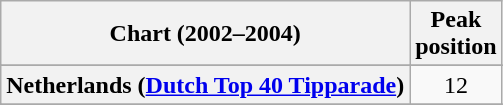<table class="wikitable plainrowheaders sortable" style="text-align:center">
<tr>
<th>Chart (2002–2004)</th>
<th>Peak<br>position</th>
</tr>
<tr>
</tr>
<tr>
</tr>
<tr>
</tr>
<tr>
</tr>
<tr>
</tr>
<tr>
<th scope="row">Netherlands (<a href='#'>Dutch Top 40 Tipparade</a>)</th>
<td>12</td>
</tr>
<tr>
</tr>
<tr>
</tr>
<tr>
</tr>
<tr>
</tr>
<tr>
</tr>
<tr>
</tr>
<tr>
</tr>
<tr>
</tr>
<tr>
</tr>
<tr>
</tr>
</table>
